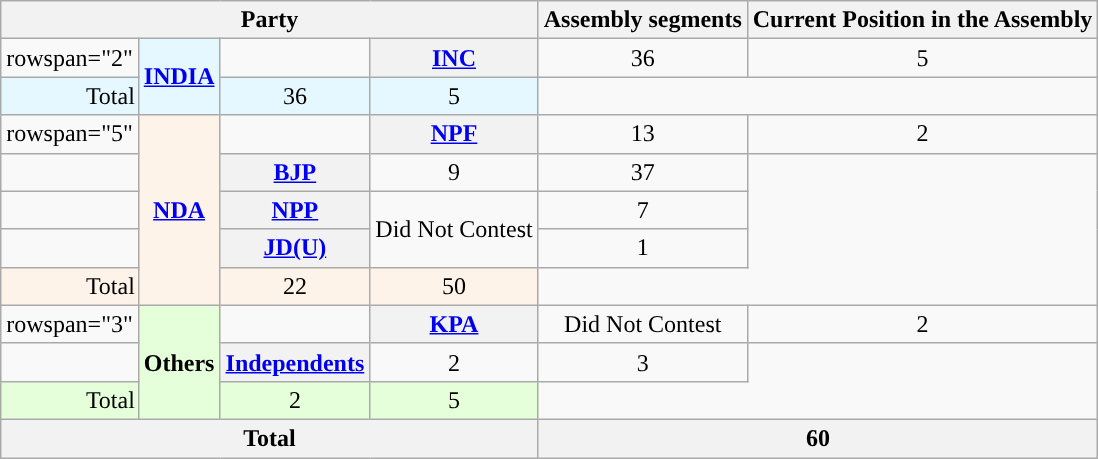<table class="wikitable" style="text-align:center">
<tr>
<th colspan=4>Party</th>
<th>Assembly segments</th>
<th>Current Position in the Assembly</th>
</tr>
<tr>
<td>rowspan="2" </td>
<th rowspan="2"style="background:#E5F8FF"><a href='#'>INDIA</a></th>
<td></td>
<th><a href='#'>INC</a></th>
<td>36</td>
<td>5</td>
</tr>
<tr>
<td colspan="2"style="background:#E5F8FF">Total</td>
<td style="background:#E5F8FF">36</td>
<td style="background:#E5F8FF">5</td>
</tr>
<tr>
<td>rowspan="5" </td>
<th rowspan="5"style="background:#fef3e8"><a href='#'>NDA</a></th>
<td></td>
<th><a href='#'>NPF</a></th>
<td>13</td>
<td>2</td>
</tr>
<tr>
<td></td>
<th><a href='#'>BJP</a></th>
<td>9</td>
<td>37</td>
</tr>
<tr>
<td></td>
<th><a href='#'>NPP</a></th>
<td rowspan=2>Did Not Contest</td>
<td>7</td>
</tr>
<tr>
<td></td>
<th><a href='#'>JD(U)</a></th>
<td>1</td>
</tr>
<tr>
<td colspan="2"style="background:#fef3e8">Total</td>
<td style="background:#fef3e8">22</td>
<td style="background:#fef3e8">50</td>
</tr>
<tr>
<td>rowspan="3" </td>
<th rowspan="3"style="background:#E5FFDA">Others</th>
<td></td>
<th><a href='#'>KPA</a></th>
<td>Did Not Contest</td>
<td>2</td>
</tr>
<tr>
<td></td>
<th><a href='#'>Independents</a></th>
<td>2</td>
<td>3</td>
</tr>
<tr>
<td colspan="2"style="background:#E5FFDA">Total</td>
<td style="background:#E5FFDA">2</td>
<td style="background:#E5FFDA">5</td>
</tr>
<tr>
<th colspan="4">Total</th>
<th colspan=2>60</th>
</tr>
</table>
